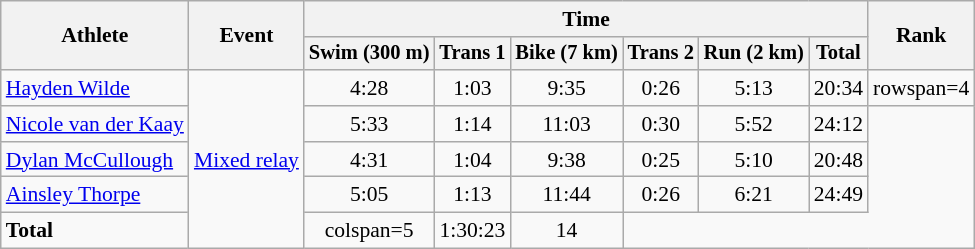<table class=wikitable style=font-size:90%;text-align:center>
<tr>
<th rowspan=2>Athlete</th>
<th rowspan=2>Event</th>
<th colspan=6>Time</th>
<th rowspan=2>Rank</th>
</tr>
<tr style=font-size:95%>
<th>Swim (300 m)</th>
<th>Trans 1</th>
<th>Bike (7 km)</th>
<th>Trans 2</th>
<th>Run (2 km)</th>
<th>Total</th>
</tr>
<tr>
<td align=left><a href='#'>Hayden Wilde</a></td>
<td align=left rowspan=5><a href='#'>Mixed relay</a></td>
<td>4:28</td>
<td>1:03</td>
<td>9:35</td>
<td>0:26</td>
<td>5:13</td>
<td>20:34</td>
<td>rowspan=4 </td>
</tr>
<tr>
<td align=left><a href='#'>Nicole van der Kaay</a></td>
<td>5:33</td>
<td>1:14</td>
<td>11:03</td>
<td>0:30</td>
<td>5:52</td>
<td>24:12</td>
</tr>
<tr>
<td align=left><a href='#'>Dylan McCullough</a></td>
<td>4:31</td>
<td>1:04</td>
<td>9:38</td>
<td>0:25</td>
<td>5:10</td>
<td>20:48</td>
</tr>
<tr>
<td align=left><a href='#'>Ainsley Thorpe</a></td>
<td>5:05</td>
<td>1:13</td>
<td>11:44</td>
<td>0:26</td>
<td>6:21</td>
<td>24:49</td>
</tr>
<tr>
<td align=left><strong>Total</strong></td>
<td>colspan=5 </td>
<td>1:30:23</td>
<td>14</td>
</tr>
</table>
